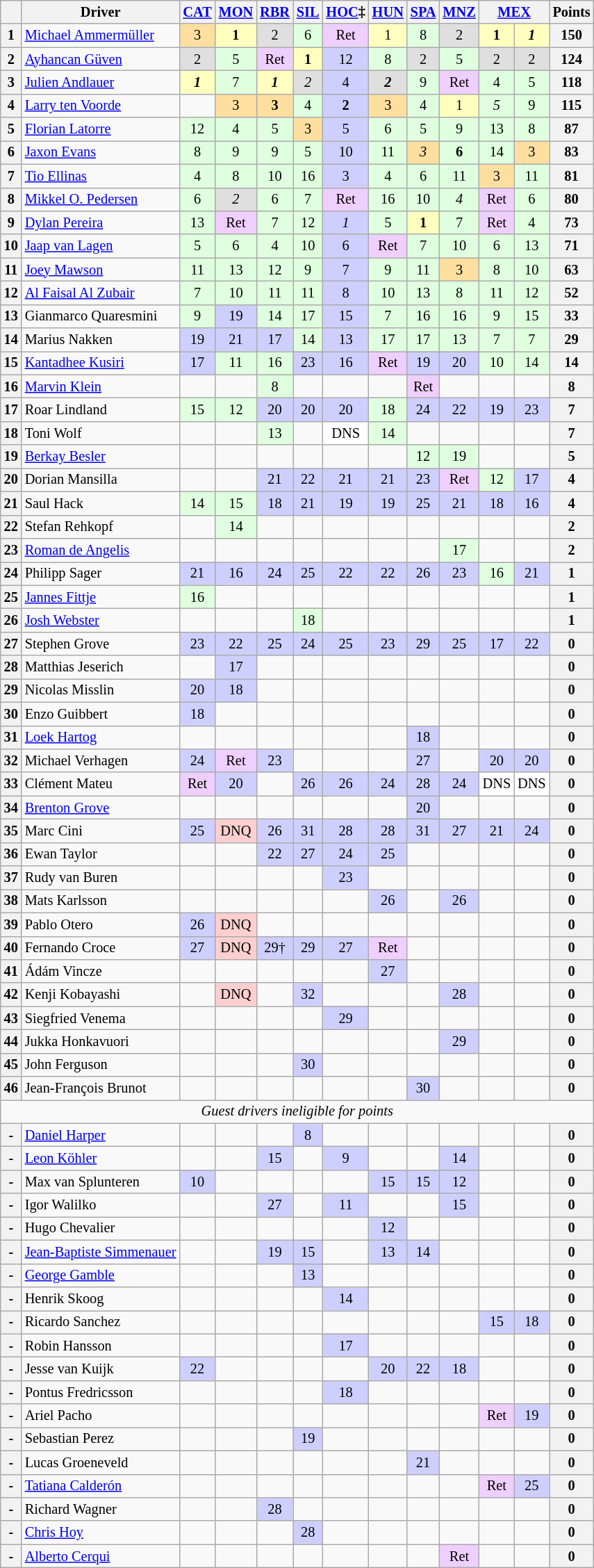<table class="wikitable" style="font-size: 85%; text-align:center">
<tr valign="top">
<th valign="middle"></th>
<th valign="middle">Driver</th>
<th><a href='#'>CAT</a><br></th>
<th><a href='#'>MON</a><br></th>
<th><a href='#'>RBR</a><br></th>
<th><a href='#'>SIL</a><br></th>
<th><a href='#'>HOC</a>‡<br></th>
<th><a href='#'>HUN</a><br></th>
<th><a href='#'>SPA</a><br></th>
<th><a href='#'>MNZ</a><br></th>
<th colspan=2><a href='#'>MEX</a><br></th>
<th valign="middle">Points</th>
</tr>
<tr>
<th>1</th>
<td align=left> <a href='#'>Michael Ammermüller</a></td>
<td style="background:#FFDF9F;">3</td>
<td style="background:#FFFFBF;"><strong>1</strong></td>
<td style="background:#DFDFDF;">2</td>
<td style="background:#DFFFDF;">6</td>
<td style="background:#EFCFFF;">Ret</td>
<td style="background:#FFFFBF;">1</td>
<td style="background:#DFFFDF;">8</td>
<td style="background:#DFDFDF;">2</td>
<td style="background:#FFFFBF;"><strong>1</strong></td>
<td style="background:#FFFFBF;"><strong><em>1</em></strong></td>
<th>150</th>
</tr>
<tr>
<th>2</th>
<td align=left> <a href='#'>Ayhancan Güven</a></td>
<td style="background:#DFDFDF;">2</td>
<td style="background:#DFFFDF;">5</td>
<td style="background:#EFCFFF;">Ret</td>
<td style="background:#FFFFBF;"><strong>1</strong></td>
<td style="background:#CFCFFF;">12</td>
<td style="background:#DFFFDF;">8</td>
<td style="background:#DFDFDF;">2</td>
<td style="background:#DFFFDF;">5</td>
<td style="background:#DFDFDF;">2</td>
<td style="background:#DFDFDF;">2</td>
<th>124</th>
</tr>
<tr>
<th>3</th>
<td align=left> <a href='#'>Julien Andlauer</a></td>
<td style="background:#FFFFBF;"><strong><em>1</em></strong></td>
<td style="background:#DFFFDF;">7</td>
<td style="background:#FFFFBF;"><strong><em>1</em></strong></td>
<td style="background:#DFDFDF;"><em>2</em></td>
<td style="background:#CFCFFF;">4</td>
<td style="background:#DFDFDF;"><strong><em>2</em></strong></td>
<td style="background:#DFFFDF;">9</td>
<td style="background:#EFCFFF;">Ret</td>
<td style="background:#DFFFDF;">4</td>
<td style="background:#DFFFDF;">5</td>
<th>118</th>
</tr>
<tr>
<th>4</th>
<td align=left> <a href='#'>Larry ten Voorde</a></td>
<td></td>
<td style="background:#FFDF9F;">3</td>
<td style="background:#FFDF9F;"><strong>3</strong></td>
<td style="background:#DFFFDF;">4</td>
<td style="background:#CFCFFF;"><strong>2</strong></td>
<td style="background:#FFDF9F;">3</td>
<td style="background:#DFFFDF;">4</td>
<td style="background:#FFFFBF;">1</td>
<td style="background:#DFFFDF;"><em>5</em></td>
<td style="background:#DFFFDF;">9</td>
<th>115</th>
</tr>
<tr>
<th>5</th>
<td align=left> <a href='#'>Florian Latorre</a></td>
<td style="background:#DFFFDF;">12</td>
<td style="background:#DFFFDF;">4</td>
<td style="background:#DFFFDF;">5</td>
<td style="background:#FFDF9F;">3</td>
<td style="background:#CFCFFF;">5</td>
<td style="background:#DFFFDF;">6</td>
<td style="background:#DFFFDF;">5</td>
<td style="background:#DFFFDF;">9</td>
<td style="background:#DFFFDF;">13</td>
<td style="background:#DFFFDF;">8</td>
<th>87</th>
</tr>
<tr>
<th>6</th>
<td align=left> <a href='#'>Jaxon Evans</a></td>
<td style="background:#DFFFDF;">8</td>
<td style="background:#DFFFDF;">9</td>
<td style="background:#DFFFDF;">9</td>
<td style="background:#DFFFDF;">5</td>
<td style="background:#CFCFFF;">10</td>
<td style="background:#DFFFDF;">11</td>
<td style="background:#FFDF9F;"><em>3</em></td>
<td style="background:#DFFFDF;"><strong>6</strong></td>
<td style="background:#DFFFDF;">14</td>
<td style="background:#FFDF9F;">3</td>
<th>83</th>
</tr>
<tr>
<th>7</th>
<td align=left> <a href='#'>Tio Ellinas</a></td>
<td style="background:#DFFFDF;">4</td>
<td style="background:#DFFFDF;">8</td>
<td style="background:#DFFFDF;">10</td>
<td style="background:#DFFFDF;">16</td>
<td style="background:#CFCFFF;">3</td>
<td style="background:#DFFFDF;">4</td>
<td style="background:#DFFFDF;">6</td>
<td style="background:#DFFFDF;">11</td>
<td style="background:#FFDF9F;">3</td>
<td style="background:#DFFFDF;">11</td>
<th>81</th>
</tr>
<tr>
<th>8</th>
<td align=left> <a href='#'>Mikkel O. Pedersen</a></td>
<td style="background:#DFFFDF;">6</td>
<td style="background:#DFDFDF;"><em>2</em></td>
<td style="background:#DFFFDF;">6</td>
<td style="background:#DFFFDF;">7</td>
<td style="background:#EFCFFF;">Ret</td>
<td style="background:#DFFFDF;">16</td>
<td style="background:#DFFFDF;">10</td>
<td style="background:#DFFFDF;"><em>4</em></td>
<td style="background:#EFCFFF;">Ret</td>
<td style="background:#DFFFDF;">6</td>
<th>80</th>
</tr>
<tr>
<th>9</th>
<td align=left> <a href='#'>Dylan Pereira</a></td>
<td style="background:#DFFFDF;">13</td>
<td style="background:#EFCFFF;">Ret</td>
<td style="background:#DFFFDF;">7</td>
<td style="background:#DFFFDF;">12</td>
<td style="background:#CFCFFF;"><em>1</em></td>
<td style="background:#DFFFDF;">5</td>
<td style="background:#FFFFBF;"><strong>1</strong></td>
<td style="background:#DFFFDF;">7</td>
<td style="background:#EFCFFF;">Ret</td>
<td style="background:#DFFFDF;">4</td>
<th>73</th>
</tr>
<tr>
<th>10</th>
<td align=left> <a href='#'>Jaap van Lagen</a></td>
<td style="background:#DFFFDF;">5</td>
<td style="background:#DFFFDF;">6</td>
<td style="background:#DFFFDF;">4</td>
<td style="background:#DFFFDF;">10</td>
<td style="background:#CFCFFF;">6</td>
<td style="background:#EFCFFF;">Ret</td>
<td style="background:#DFFFDF;">7</td>
<td style="background:#DFFFDF;">10</td>
<td style="background:#DFFFDF;">6</td>
<td style="background:#DFFFDF;">13</td>
<th>71</th>
</tr>
<tr>
<th>11</th>
<td align=left> <a href='#'>Joey Mawson</a></td>
<td style="background:#DFFFDF;">11</td>
<td style="background:#DFFFDF;">13</td>
<td style="background:#DFFFDF;">12</td>
<td style="background:#DFFFDF;">9</td>
<td style="background:#CFCFFF;">7</td>
<td style="background:#DFFFDF;">9</td>
<td style="background:#DFFFDF;">11</td>
<td style="background:#FFDF9F;">3</td>
<td style="background:#DFFFDF;">8</td>
<td style="background:#DFFFDF;">10</td>
<th>63</th>
</tr>
<tr>
<th>12</th>
<td align=left> <a href='#'>Al Faisal Al Zubair</a></td>
<td style="background:#DFFFDF;">7</td>
<td style="background:#DFFFDF;">10</td>
<td style="background:#DFFFDF;">11</td>
<td style="background:#DFFFDF;">11</td>
<td style="background:#CFCFFF;">8</td>
<td style="background:#DFFFDF;">10</td>
<td style="background:#DFFFDF;">13</td>
<td style="background:#DFFFDF;">8</td>
<td style="background:#DFFFDF;">11</td>
<td style="background:#DFFFDF;">12</td>
<th>52</th>
</tr>
<tr>
<th>13</th>
<td align=left> Gianmarco Quaresmini</td>
<td style="background:#DFFFDF;">9</td>
<td style="background:#CFCFFF;">19</td>
<td style="background:#DFFFDF;">14</td>
<td style="background:#DFFFDF;">17</td>
<td style="background:#CFCFFF;">15</td>
<td style="background:#DFFFDF;">7</td>
<td style="background:#DFFFDF;">16</td>
<td style="background:#DFFFDF;">16</td>
<td style="background:#DFFFDF;">9</td>
<td style="background:#DFFFDF;">15</td>
<th>33</th>
</tr>
<tr>
<th>14</th>
<td align=left> Marius Nakken</td>
<td style="background:#CFCFFF;">19</td>
<td style="background:#CFCFFF;">21</td>
<td style="background:#CFCFFF;">17</td>
<td style="background:#DFFFDF;">14</td>
<td style="background:#CFCFFF;">13</td>
<td style="background:#DFFFDF;">17</td>
<td style="background:#DFFFDF;">17</td>
<td style="background:#DFFFDF;">13</td>
<td style="background:#DFFFDF;">7</td>
<td style="background:#DFFFDF;">7</td>
<th>29</th>
</tr>
<tr>
<th>15</th>
<td align=left> <a href='#'>Kantadhee Kusiri</a></td>
<td style="background:#CFCFFF;">17</td>
<td style="background:#DFFFDF;">11</td>
<td style="background:#DFFFDF;">16</td>
<td style="background:#CFCFFF;">23</td>
<td style="background:#CFCFFF;">16</td>
<td style="background:#EFCFFF;">Ret</td>
<td style="background:#CFCFFF;">19</td>
<td style="background:#CFCFFF;">20</td>
<td style="background:#DFFFDF;">10</td>
<td style="background:#DFFFDF;">14</td>
<th>14</th>
</tr>
<tr>
<th>16</th>
<td align=left> <a href='#'>Marvin Klein</a></td>
<td></td>
<td></td>
<td style="background:#DFFFDF;">8</td>
<td></td>
<td></td>
<td></td>
<td style="background:#EFCFFF;">Ret</td>
<td></td>
<td></td>
<td></td>
<th>8</th>
</tr>
<tr>
<th>17</th>
<td align=left> Roar Lindland</td>
<td style="background:#DFFFDF;">15</td>
<td style="background:#DFFFDF;">12</td>
<td style="background:#CFCFFF;">20</td>
<td style="background:#CFCFFF;">20</td>
<td style="background:#CFCFFF;">20</td>
<td style="background:#DFFFDF;">18</td>
<td style="background:#CFCFFF;">24</td>
<td style="background:#CFCFFF;">22</td>
<td style="background:#CFCFFF;">19</td>
<td style="background:#CFCFFF;">23</td>
<th>7</th>
</tr>
<tr>
<th>18</th>
<td align=left> Toni Wolf</td>
<td></td>
<td></td>
<td style="background:#DFFFDF;">13</td>
<td></td>
<td style="background:#FFFFFF;">DNS</td>
<td style="background:#DFFFDF;">14</td>
<td></td>
<td></td>
<td></td>
<td></td>
<th>7</th>
</tr>
<tr>
<th>19</th>
<td align=left> <a href='#'>Berkay Besler</a></td>
<td></td>
<td></td>
<td></td>
<td></td>
<td></td>
<td></td>
<td style="background:#DFFFDF;">12</td>
<td style="background:#DFFFDF;">19</td>
<td></td>
<td></td>
<th>5</th>
</tr>
<tr>
<th>20</th>
<td align=left> Dorian Mansilla</td>
<td></td>
<td></td>
<td style="background:#CFCFFF;">21</td>
<td style="background:#CFCFFF;">22</td>
<td style="background:#CFCFFF;">21</td>
<td style="background:#CFCFFF;">21</td>
<td style="background:#CFCFFF;">23</td>
<td style="background:#EFCFFF;">Ret</td>
<td style="background:#DFFFDF;">12</td>
<td style="background:#CFCFFF;">17</td>
<th>4</th>
</tr>
<tr>
<th>21</th>
<td align=left> Saul Hack</td>
<td style="background:#DFFFDF;">14</td>
<td style="background:#DFFFDF;">15</td>
<td style="background:#CFCFFF;">18</td>
<td style="background:#CFCFFF;">21</td>
<td style="background:#CFCFFF;">19</td>
<td style="background:#CFCFFF;">19</td>
<td style="background:#CFCFFF;">25</td>
<td style="background:#CFCFFF;">21</td>
<td style="background:#CFCFFF;">18</td>
<td style="background:#CFCFFF;">16</td>
<th>4</th>
</tr>
<tr>
<th>22</th>
<td align=left> Stefan Rehkopf</td>
<td></td>
<td style="background:#DFFFDF;">14</td>
<td></td>
<td></td>
<td></td>
<td></td>
<td></td>
<td></td>
<td></td>
<td></td>
<th>2</th>
</tr>
<tr>
<th>23</th>
<td align=left> <a href='#'>Roman de Angelis</a></td>
<td></td>
<td></td>
<td></td>
<td></td>
<td></td>
<td></td>
<td></td>
<td style="background:#DFFFDF;">17</td>
<td></td>
<td></td>
<th>2</th>
</tr>
<tr>
<th>24</th>
<td align=left> Philipp Sager</td>
<td style="background:#CFCFFF;">21</td>
<td style="background:#CFCFFF;">16</td>
<td style="background:#CFCFFF;">24</td>
<td style="background:#CFCFFF;">25</td>
<td style="background:#CFCFFF;">22</td>
<td style="background:#CFCFFF;">22</td>
<td style="background:#CFCFFF;">26</td>
<td style="background:#CFCFFF;">23</td>
<td style="background:#DFFFDF;">16</td>
<td style="background:#CFCFFF;">21</td>
<th>1</th>
</tr>
<tr>
<th>25</th>
<td align=left> <a href='#'>Jannes Fittje</a></td>
<td style="background:#DFFFDF;">16</td>
<td></td>
<td></td>
<td></td>
<td></td>
<td></td>
<td></td>
<td></td>
<td></td>
<td></td>
<th>1</th>
</tr>
<tr>
<th>26</th>
<td align=left> <a href='#'>Josh Webster</a></td>
<td></td>
<td></td>
<td></td>
<td style="background:#DFFFDF;">18</td>
<td></td>
<td></td>
<td></td>
<td></td>
<td></td>
<td></td>
<th>1</th>
</tr>
<tr>
<th>27</th>
<td align=left> Stephen Grove</td>
<td style="background:#CFCFFF;">23</td>
<td style="background:#CFCFFF;">22</td>
<td style="background:#CFCFFF;">25</td>
<td style="background:#CFCFFF;">24</td>
<td style="background:#CFCFFF;">25</td>
<td style="background:#CFCFFF;">23</td>
<td style="background:#CFCFFF;">29</td>
<td style="background:#CFCFFF;">25</td>
<td style="background:#CFCFFF;">17</td>
<td style="background:#CFCFFF;">22</td>
<th>0</th>
</tr>
<tr>
<th>28</th>
<td align=left> Matthias Jeserich</td>
<td></td>
<td style="background:#CFCFFF;">17</td>
<td></td>
<td></td>
<td></td>
<td></td>
<td></td>
<td></td>
<td></td>
<td></td>
<th>0</th>
</tr>
<tr>
<th>29</th>
<td align=left> Nicolas Misslin</td>
<td style="background:#CFCFFF;">20</td>
<td style="background:#CFCFFF;">18</td>
<td></td>
<td></td>
<td></td>
<td></td>
<td></td>
<td></td>
<td></td>
<td></td>
<th>0</th>
</tr>
<tr>
<th>30</th>
<td align=left> Enzo Guibbert</td>
<td style="background:#CFCFFF;">18</td>
<td></td>
<td></td>
<td></td>
<td></td>
<td></td>
<td></td>
<td></td>
<td></td>
<td></td>
<th>0</th>
</tr>
<tr>
<th>31</th>
<td align=left> <a href='#'>Loek Hartog</a></td>
<td></td>
<td></td>
<td></td>
<td></td>
<td></td>
<td></td>
<td style="background:#CFCFFF;">18</td>
<td></td>
<td></td>
<td></td>
<th>0</th>
</tr>
<tr>
<th>32</th>
<td align=left> Michael Verhagen</td>
<td style="background:#CFCFFF;">24</td>
<td style="background:#EFCFFF;">Ret</td>
<td style="background:#CFCFFF;">23</td>
<td></td>
<td></td>
<td></td>
<td style="background:#CFCFFF;">27</td>
<td></td>
<td style="background:#CFCFFF;">20</td>
<td style="background:#CFCFFF;">20</td>
<th>0</th>
</tr>
<tr>
<th>33</th>
<td align=left> Clément Mateu</td>
<td style="background:#EFCFFF;">Ret</td>
<td style="background:#CFCFFF;">20</td>
<td></td>
<td style="background:#CFCFFF;">26</td>
<td style="background:#CFCFFF;">26</td>
<td style="background:#CFCFFF;">24</td>
<td style="background:#CFCFFF;">28</td>
<td style="background:#CFCFFF;">24</td>
<td style="background:#FFFFFF;">DNS</td>
<td style="background:#FFFFFF;">DNS</td>
<th>0</th>
</tr>
<tr>
<th>34</th>
<td align=left> <a href='#'>Brenton Grove</a></td>
<td></td>
<td></td>
<td></td>
<td></td>
<td></td>
<td></td>
<td style="background:#CFCFFF;">20</td>
<td></td>
<td></td>
<td></td>
<th>0</th>
</tr>
<tr>
<th>35</th>
<td align=left> Marc Cini</td>
<td style="background:#CFCFFF;">25</td>
<td style="background:#FFCFCF">DNQ</td>
<td style="background:#CFCFFF;">26</td>
<td style="background:#CFCFFF;">31</td>
<td style="background:#CFCFFF;">28</td>
<td style="background:#CFCFFF;">28</td>
<td style="background:#CFCFFF;">31</td>
<td style="background:#CFCFFF;">27</td>
<td style="background:#CFCFFF;">21</td>
<td style="background:#CFCFFF;">24</td>
<th>0</th>
</tr>
<tr>
<th>36</th>
<td align=left> Ewan Taylor</td>
<td></td>
<td></td>
<td style="background:#CFCFFF;">22</td>
<td style="background:#CFCFFF;">27</td>
<td style="background:#CFCFFF;">24</td>
<td style="background:#CFCFFF;">25</td>
<td></td>
<td></td>
<td></td>
<td></td>
<th>0</th>
</tr>
<tr>
<th>37</th>
<td align=left> Rudy van Buren</td>
<td></td>
<td></td>
<td></td>
<td></td>
<td style="background:#CFCFFF;">23</td>
<td></td>
<td></td>
<td></td>
<td></td>
<td></td>
<th>0</th>
</tr>
<tr>
<th>38</th>
<td align=left> Mats Karlsson</td>
<td></td>
<td></td>
<td></td>
<td></td>
<td></td>
<td style="background:#CFCFFF;">26</td>
<td></td>
<td style="background:#CFCFFF;">26</td>
<td></td>
<td></td>
<th>0</th>
</tr>
<tr>
<th>39</th>
<td align=left> Pablo Otero</td>
<td style="background:#CFCFFF;">26</td>
<td style="background:#FFCFCF">DNQ</td>
<td></td>
<td></td>
<td></td>
<td></td>
<td></td>
<td></td>
<td></td>
<td></td>
<th>0</th>
</tr>
<tr>
<th>40</th>
<td align=left> Fernando Croce</td>
<td style="background:#CFCFFF;">27</td>
<td style="background:#FFCFCF">DNQ</td>
<td style="background:#CFCFFF;">29†</td>
<td style="background:#CFCFFF;">29</td>
<td style="background:#CFCFFF;">27</td>
<td style="background:#EFCFFF;">Ret</td>
<td></td>
<td></td>
<td></td>
<td></td>
<th>0</th>
</tr>
<tr>
<th>41</th>
<td align=left> Ádám Vincze</td>
<td></td>
<td></td>
<td></td>
<td></td>
<td></td>
<td style="background:#CFCFFF;">27</td>
<td></td>
<td></td>
<td></td>
<td></td>
<th>0</th>
</tr>
<tr>
<th>42</th>
<td align=left> Kenji Kobayashi</td>
<td></td>
<td style="background:#FFCFCF;">DNQ</td>
<td></td>
<td style="background:#CFCFFF;">32</td>
<td></td>
<td></td>
<td></td>
<td style="background:#CFCFFF;">28</td>
<td></td>
<td></td>
<th>0</th>
</tr>
<tr>
<th>43</th>
<td align=left> Siegfried Venema</td>
<td></td>
<td></td>
<td></td>
<td></td>
<td style="background:#CFCFFF;">29</td>
<td></td>
<td></td>
<td></td>
<td></td>
<td></td>
<th>0</th>
</tr>
<tr>
<th>44</th>
<td align=left> Jukka Honkavuori</td>
<td></td>
<td></td>
<td></td>
<td></td>
<td></td>
<td></td>
<td></td>
<td style="background:#CFCFFF;">29</td>
<td></td>
<td></td>
<th>0</th>
</tr>
<tr>
<th>45</th>
<td align=left> John Ferguson</td>
<td></td>
<td></td>
<td></td>
<td style="background:#CFCFFF;">30</td>
<td></td>
<td></td>
<td></td>
<td></td>
<td></td>
<td></td>
<th>0</th>
</tr>
<tr>
<th>46</th>
<td align=left> Jean-François Brunot</td>
<td></td>
<td></td>
<td></td>
<td></td>
<td></td>
<td></td>
<td style="background:#CFCFFF;">30</td>
<td></td>
<td></td>
<td></td>
<th>0</th>
</tr>
<tr>
<td align=center colspan=15><em>Guest drivers ineligible for points</em></td>
</tr>
<tr>
<th>-</th>
<td align=left> <a href='#'>Daniel Harper</a></td>
<td></td>
<td></td>
<td></td>
<td style="background:#CFCFFF;">8</td>
<td></td>
<td></td>
<td></td>
<td></td>
<td></td>
<td></td>
<th>0</th>
</tr>
<tr>
<th>-</th>
<td align=left> <a href='#'>Leon Köhler</a></td>
<td></td>
<td></td>
<td style="background:#CFCFFF;">15</td>
<td></td>
<td style="background:#CFCFFF;">9</td>
<td></td>
<td></td>
<td style="background:#CFCFFF;">14</td>
<td></td>
<td></td>
<th>0</th>
</tr>
<tr>
<th>-</th>
<td align=left> Max van Splunteren</td>
<td style="background:#CFCFFF;">10</td>
<td></td>
<td></td>
<td></td>
<td></td>
<td style="background:#CFCFFF;">15</td>
<td style="background:#CFCFFF;">15</td>
<td style="background:#CFCFFF;">12</td>
<td></td>
<td></td>
<th>0</th>
</tr>
<tr>
<th>-</th>
<td align=left> Igor Walilko</td>
<td></td>
<td></td>
<td style="background:#CFCFFF;">27</td>
<td></td>
<td style="background:#CFCFFF;">11</td>
<td></td>
<td></td>
<td style="background:#CFCFFF;">15</td>
<td></td>
<td></td>
<th>0</th>
</tr>
<tr>
<th>-</th>
<td align=left> Hugo Chevalier</td>
<td></td>
<td></td>
<td></td>
<td></td>
<td></td>
<td style="background:#CFCFFF;">12</td>
<td></td>
<td></td>
<td></td>
<td></td>
<th>0</th>
</tr>
<tr>
<th>-</th>
<td align=left> <a href='#'>Jean-Baptiste Simmenauer</a></td>
<td></td>
<td></td>
<td style="background:#CFCFFF;">19</td>
<td style="background:#CFCFFF;">15</td>
<td></td>
<td style="background:#CFCFFF;">13</td>
<td style="background:#CFCFFF;">14</td>
<td></td>
<td></td>
<td></td>
<th>0</th>
</tr>
<tr>
<th>-</th>
<td align=left> <a href='#'>George Gamble</a></td>
<td></td>
<td></td>
<td></td>
<td style="background:#CFCFFF;">13</td>
<td></td>
<td></td>
<td></td>
<td></td>
<td></td>
<td></td>
<th>0</th>
</tr>
<tr>
<th>-</th>
<td align=left> Henrik Skoog</td>
<td></td>
<td></td>
<td></td>
<td></td>
<td style="background:#CFCFFF;">14</td>
<td></td>
<td></td>
<td></td>
<td></td>
<td></td>
<th>0</th>
</tr>
<tr>
<th>-</th>
<td align=left> Ricardo Sanchez</td>
<td></td>
<td></td>
<td></td>
<td></td>
<td></td>
<td></td>
<td></td>
<td></td>
<td style="background:#CFCFFF;">15</td>
<td style="background:#CFCFFF;">18</td>
<th>0</th>
</tr>
<tr>
<th>-</th>
<td align=left> Robin Hansson</td>
<td></td>
<td></td>
<td></td>
<td></td>
<td style="background:#CFCFFF;">17</td>
<td></td>
<td></td>
<td></td>
<td></td>
<td></td>
<th>0</th>
</tr>
<tr>
<th>-</th>
<td align=left> Jesse van Kuijk</td>
<td style="background:#CFCFFF;">22</td>
<td></td>
<td></td>
<td></td>
<td></td>
<td style="background:#CFCFFF;">20</td>
<td style="background:#CFCFFF;">22</td>
<td style="background:#CFCFFF;">18</td>
<td></td>
<td></td>
<th>0</th>
</tr>
<tr>
<th>-</th>
<td align=left> Pontus Fredricsson</td>
<td></td>
<td></td>
<td></td>
<td></td>
<td style="background:#CFCFFF;">18</td>
<td></td>
<td></td>
<td></td>
<td></td>
<td></td>
<th>0</th>
</tr>
<tr>
<th>-</th>
<td align=left> Ariel Pacho</td>
<td></td>
<td></td>
<td></td>
<td></td>
<td></td>
<td></td>
<td></td>
<td></td>
<td style="background:#EFCFFF;">Ret</td>
<td style="background:#CFCFFF;">19</td>
<th>0</th>
</tr>
<tr>
<th>-</th>
<td align=left> Sebastian Perez</td>
<td></td>
<td></td>
<td></td>
<td style="background:#CFCFFF;">19</td>
<td></td>
<td></td>
<td></td>
<td></td>
<td></td>
<td></td>
<th>0</th>
</tr>
<tr>
<th>-</th>
<td align=left> Lucas Groeneveld</td>
<td></td>
<td></td>
<td></td>
<td></td>
<td></td>
<td></td>
<td style="background:#CFCFFF;">21</td>
<td></td>
<td></td>
<td></td>
<th>0</th>
</tr>
<tr>
<th>-</th>
<td align=left> <a href='#'>Tatiana Calderón</a></td>
<td></td>
<td></td>
<td></td>
<td></td>
<td></td>
<td></td>
<td></td>
<td></td>
<td style="background:#EFCFFF;">Ret</td>
<td style="background:#CFCFFF;">25</td>
<th>0</th>
</tr>
<tr>
<th>-</th>
<td align=left> Richard Wagner</td>
<td></td>
<td></td>
<td style="background:#CFCFFF;">28</td>
<td></td>
<td></td>
<td></td>
<td></td>
<td></td>
<td></td>
<td></td>
<th>0</th>
</tr>
<tr>
<th>-</th>
<td align=left> <a href='#'>Chris Hoy</a></td>
<td></td>
<td></td>
<td></td>
<td style="background:#CFCFFF;">28</td>
<td></td>
<td></td>
<td></td>
<td></td>
<td></td>
<td></td>
<th>0</th>
</tr>
<tr>
<th>-</th>
<td align=left> <a href='#'>Alberto Cerqui</a></td>
<td></td>
<td></td>
<td></td>
<td></td>
<td></td>
<td></td>
<td></td>
<td style="background:#EFCFFF;">Ret</td>
<td></td>
<td></td>
<th>0</th>
</tr>
</table>
